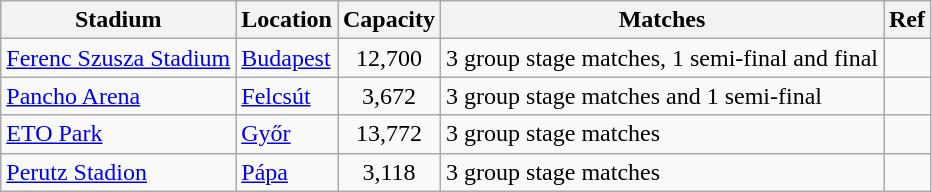<table class="wikitable sortable">
<tr>
<th>Stadium</th>
<th>Location</th>
<th>Capacity</th>
<th class="unsortable">Matches</th>
<th class="unsortable">Ref</th>
</tr>
<tr>
<td><a href='#'>Ferenc Szusza Stadium</a></td>
<td><a href='#'>Budapest</a></td>
<td align="center">12,700</td>
<td>3 group stage matches, 1 semi-final and final</td>
<td align="center"></td>
</tr>
<tr>
<td><a href='#'>Pancho Arena</a></td>
<td><a href='#'>Felcsút</a></td>
<td align="center">3,672</td>
<td>3 group stage matches and 1 semi-final</td>
<td align="center"></td>
</tr>
<tr>
<td><a href='#'>ETO Park</a></td>
<td><a href='#'>Győr</a></td>
<td align="center">13,772</td>
<td>3 group stage matches</td>
<td align="center"></td>
</tr>
<tr>
<td><a href='#'>Perutz Stadion</a></td>
<td><a href='#'>Pápa</a></td>
<td align="center">3,118</td>
<td>3 group stage matches</td>
<td align="center"></td>
</tr>
</table>
